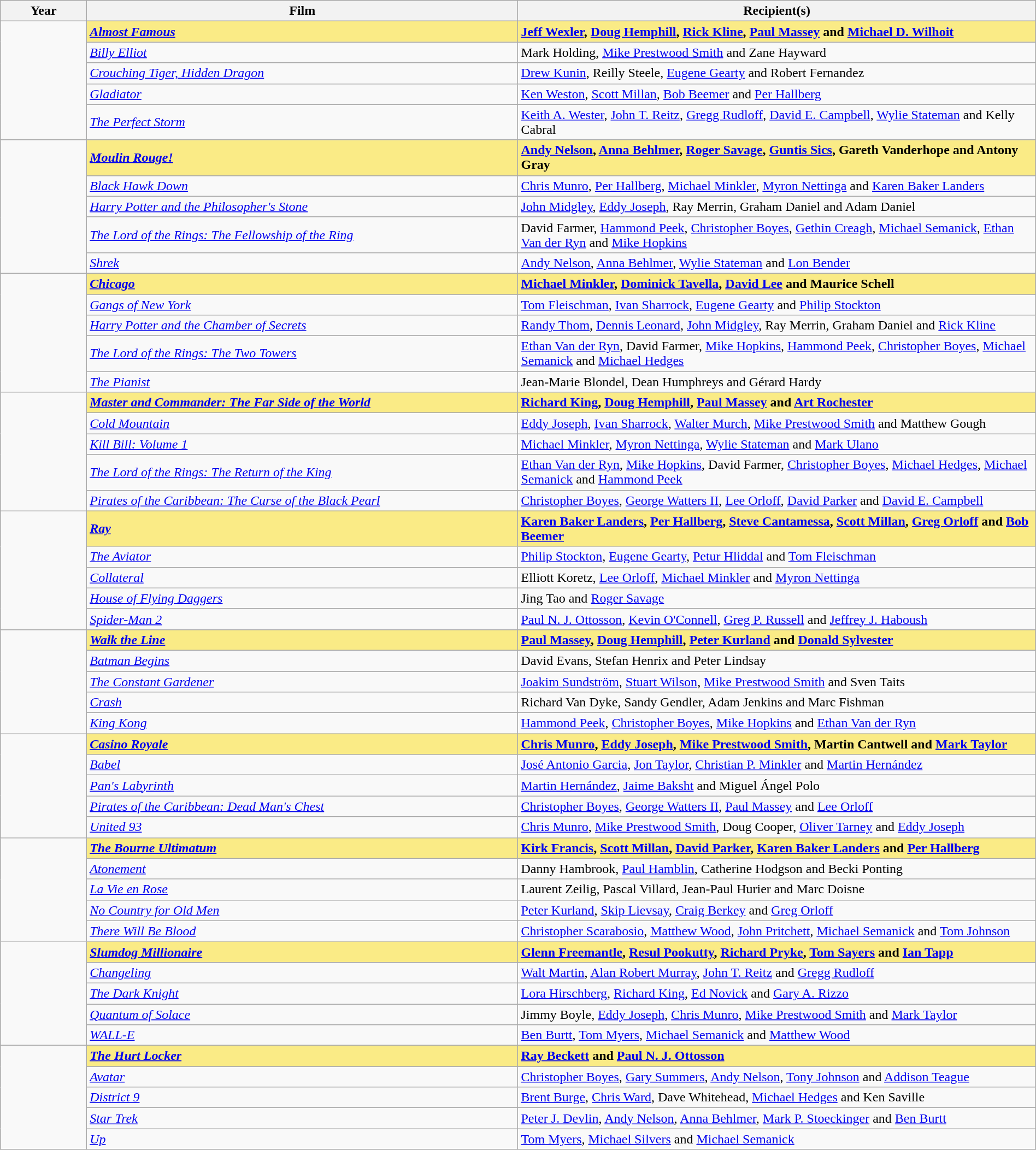<table class="wikitable" style="width:100%;" cellpadding="5">
<tr>
<th style="width:5%;">Year</th>
<th style="width:25%;">Film</th>
<th style="width:30%;">Recipient(s)</th>
</tr>
<tr>
<td rowspan="5"></td>
<td style="background:#FAEB86"><strong><em><a href='#'>Almost Famous</a></em></strong></td>
<td style="background:#FAEB86"><strong><a href='#'>Jeff Wexler</a>, <a href='#'>Doug Hemphill</a>, <a href='#'>Rick Kline</a>, <a href='#'>Paul Massey</a> and <a href='#'>Michael D. Wilhoit</a></strong></td>
</tr>
<tr>
<td><em><a href='#'>Billy Elliot</a></em></td>
<td>Mark Holding, <a href='#'>Mike Prestwood Smith</a> and Zane Hayward</td>
</tr>
<tr>
<td><em><a href='#'>Crouching Tiger, Hidden Dragon</a></em></td>
<td><a href='#'>Drew Kunin</a>, Reilly Steele, <a href='#'>Eugene Gearty</a> and Robert Fernandez</td>
</tr>
<tr>
<td><em><a href='#'>Gladiator</a></em></td>
<td><a href='#'>Ken Weston</a>, <a href='#'>Scott Millan</a>, <a href='#'>Bob Beemer</a> and <a href='#'>Per Hallberg</a></td>
</tr>
<tr>
<td><em><a href='#'>The Perfect Storm</a></em></td>
<td><a href='#'>Keith A. Wester</a>, <a href='#'>John T. Reitz</a>, <a href='#'>Gregg Rudloff</a>, <a href='#'>David E. Campbell</a>, <a href='#'>Wylie Stateman</a> and Kelly Cabral</td>
</tr>
<tr>
<td rowspan="5"></td>
<td style="background:#FAEB86"><strong><em><a href='#'>Moulin Rouge!</a></em></strong></td>
<td style="background:#FAEB86"><strong><a href='#'>Andy Nelson</a>, <a href='#'>Anna Behlmer</a>, <a href='#'>Roger Savage</a>, <a href='#'>Guntis Sics</a>, Gareth Vanderhope and Antony Gray</strong></td>
</tr>
<tr>
<td><em><a href='#'>Black Hawk Down</a></em></td>
<td><a href='#'>Chris Munro</a>, <a href='#'>Per Hallberg</a>, <a href='#'>Michael Minkler</a>, <a href='#'>Myron Nettinga</a> and <a href='#'>Karen Baker Landers</a></td>
</tr>
<tr>
<td><em><a href='#'>Harry Potter and the Philosopher's Stone</a></em></td>
<td><a href='#'>John Midgley</a>, <a href='#'>Eddy Joseph</a>, Ray Merrin, Graham Daniel and Adam Daniel</td>
</tr>
<tr>
<td><em><a href='#'>The Lord of the Rings: The Fellowship of the Ring</a></em></td>
<td>David Farmer, <a href='#'>Hammond Peek</a>, <a href='#'>Christopher Boyes</a>, <a href='#'>Gethin Creagh</a>, <a href='#'>Michael Semanick</a>, <a href='#'>Ethan Van der Ryn</a> and <a href='#'>Mike Hopkins</a></td>
</tr>
<tr>
<td><em><a href='#'>Shrek</a></em></td>
<td><a href='#'>Andy Nelson</a>, <a href='#'>Anna Behlmer</a>, <a href='#'>Wylie Stateman</a> and <a href='#'>Lon Bender</a></td>
</tr>
<tr>
<td rowspan="5"></td>
<td style="background:#FAEB86"><strong><em><a href='#'>Chicago</a></em></strong></td>
<td style="background:#FAEB86"><strong><a href='#'>Michael Minkler</a>, <a href='#'>Dominick Tavella</a>, <a href='#'>David Lee</a> and Maurice Schell</strong></td>
</tr>
<tr>
<td><em><a href='#'>Gangs of New York</a></em></td>
<td><a href='#'>Tom Fleischman</a>, <a href='#'>Ivan Sharrock</a>, <a href='#'>Eugene Gearty</a> and <a href='#'>Philip Stockton</a></td>
</tr>
<tr>
<td><em><a href='#'>Harry Potter and the Chamber of Secrets</a></em></td>
<td><a href='#'>Randy Thom</a>, <a href='#'>Dennis Leonard</a>, <a href='#'>John Midgley</a>, Ray Merrin, Graham Daniel and <a href='#'>Rick Kline</a></td>
</tr>
<tr>
<td><em><a href='#'>The Lord of the Rings: The Two Towers</a></em></td>
<td><a href='#'>Ethan Van der Ryn</a>, David Farmer, <a href='#'>Mike Hopkins</a>, <a href='#'>Hammond Peek</a>, <a href='#'>Christopher Boyes</a>, <a href='#'>Michael Semanick</a> and <a href='#'>Michael Hedges</a></td>
</tr>
<tr>
<td><em><a href='#'>The Pianist</a></em></td>
<td>Jean-Marie Blondel, Dean Humphreys and Gérard Hardy</td>
</tr>
<tr>
<td rowspan="5"></td>
<td style="background:#FAEB86"><strong><em><a href='#'>Master and Commander: The Far Side of the World</a></em></strong></td>
<td style="background:#FAEB86"><strong><a href='#'>Richard King</a>, <a href='#'>Doug Hemphill</a>, <a href='#'>Paul Massey</a> and <a href='#'>Art Rochester</a></strong></td>
</tr>
<tr>
<td><em><a href='#'>Cold Mountain</a></em></td>
<td><a href='#'>Eddy Joseph</a>, <a href='#'>Ivan Sharrock</a>, <a href='#'>Walter Murch</a>, <a href='#'>Mike Prestwood Smith</a> and Matthew Gough</td>
</tr>
<tr>
<td><em><a href='#'>Kill Bill: Volume 1</a></em></td>
<td><a href='#'>Michael Minkler</a>, <a href='#'>Myron Nettinga</a>, <a href='#'>Wylie Stateman</a> and <a href='#'>Mark Ulano</a></td>
</tr>
<tr>
<td><em><a href='#'>The Lord of the Rings: The Return of the King</a></em></td>
<td><a href='#'>Ethan Van der Ryn</a>, <a href='#'>Mike Hopkins</a>, David Farmer, <a href='#'>Christopher Boyes</a>, <a href='#'>Michael Hedges</a>, <a href='#'>Michael Semanick</a> and <a href='#'>Hammond Peek</a></td>
</tr>
<tr>
<td><em><a href='#'>Pirates of the Caribbean: The Curse of the Black Pearl</a></em></td>
<td><a href='#'>Christopher Boyes</a>, <a href='#'>George Watters II</a>, <a href='#'>Lee Orloff</a>, <a href='#'>David Parker</a> and <a href='#'>David E. Campbell</a></td>
</tr>
<tr>
<td rowspan="5"></td>
<td style="background:#FAEB86"><strong><em><a href='#'>Ray</a></em></strong></td>
<td style="background:#FAEB86"><strong><a href='#'>Karen Baker Landers</a>, <a href='#'>Per Hallberg</a>, <a href='#'>Steve Cantamessa</a>, <a href='#'>Scott Millan</a>, <a href='#'>Greg Orloff</a> and <a href='#'>Bob Beemer</a></strong></td>
</tr>
<tr>
<td><em><a href='#'>The Aviator</a></em></td>
<td><a href='#'>Philip Stockton</a>, <a href='#'>Eugene Gearty</a>, <a href='#'>Petur Hliddal</a> and <a href='#'>Tom Fleischman</a></td>
</tr>
<tr>
<td><em><a href='#'>Collateral</a></em></td>
<td>Elliott Koretz, <a href='#'>Lee Orloff</a>, <a href='#'>Michael Minkler</a> and <a href='#'>Myron Nettinga</a></td>
</tr>
<tr>
<td><em><a href='#'>House of Flying Daggers</a></em></td>
<td>Jing Tao and <a href='#'>Roger Savage</a></td>
</tr>
<tr>
<td><em><a href='#'>Spider-Man 2</a></em></td>
<td><a href='#'>Paul N. J. Ottosson</a>, <a href='#'>Kevin O'Connell</a>, <a href='#'>Greg P. Russell</a> and <a href='#'>Jeffrey J. Haboush</a></td>
</tr>
<tr>
<td rowspan="5"></td>
<td style="background:#FAEB86"><strong><em><a href='#'>Walk the Line</a></em></strong></td>
<td style="background:#FAEB86"><strong><a href='#'>Paul Massey</a>, <a href='#'>Doug Hemphill</a>, <a href='#'>Peter Kurland</a> and <a href='#'>Donald Sylvester</a></strong></td>
</tr>
<tr>
<td><em><a href='#'>Batman Begins</a></em></td>
<td>David Evans, Stefan Henrix and Peter Lindsay</td>
</tr>
<tr>
<td><em><a href='#'>The Constant Gardener</a></em></td>
<td><a href='#'>Joakim Sundström</a>, <a href='#'>Stuart Wilson</a>, <a href='#'>Mike Prestwood Smith</a> and Sven Taits</td>
</tr>
<tr>
<td><em><a href='#'>Crash</a></em></td>
<td>Richard Van Dyke, Sandy Gendler, Adam Jenkins and Marc Fishman</td>
</tr>
<tr>
<td><em><a href='#'>King Kong</a></em></td>
<td><a href='#'>Hammond Peek</a>, <a href='#'>Christopher Boyes</a>, <a href='#'>Mike Hopkins</a> and <a href='#'>Ethan Van der Ryn</a></td>
</tr>
<tr>
<td rowspan="5"></td>
<td style="background:#FAEB86"><strong><em><a href='#'>Casino Royale</a></em></strong></td>
<td style="background:#FAEB86"><strong><a href='#'>Chris Munro</a>, <a href='#'>Eddy Joseph</a>, <a href='#'>Mike Prestwood Smith</a>, Martin Cantwell and <a href='#'>Mark Taylor</a></strong></td>
</tr>
<tr>
<td><em><a href='#'>Babel</a></em></td>
<td><a href='#'>José Antonio Garcia</a>, <a href='#'>Jon Taylor</a>, <a href='#'>Christian P. Minkler</a> and <a href='#'>Martin Hernández</a></td>
</tr>
<tr>
<td><em><a href='#'>Pan's Labyrinth</a></em></td>
<td><a href='#'>Martin Hernández</a>, <a href='#'>Jaime Baksht</a> and Miguel Ángel Polo</td>
</tr>
<tr>
<td><em><a href='#'>Pirates of the Caribbean: Dead Man's Chest</a></em></td>
<td><a href='#'>Christopher Boyes</a>, <a href='#'>George Watters II</a>, <a href='#'>Paul Massey</a> and <a href='#'>Lee Orloff</a></td>
</tr>
<tr>
<td><em><a href='#'>United 93</a></em></td>
<td><a href='#'>Chris Munro</a>, <a href='#'>Mike Prestwood Smith</a>, Doug Cooper, <a href='#'>Oliver Tarney</a> and <a href='#'>Eddy Joseph</a></td>
</tr>
<tr>
<td rowspan="5"></td>
<td style="background:#FAEB86"><strong><em><a href='#'>The Bourne Ultimatum</a></em></strong></td>
<td style="background:#FAEB86"><strong><a href='#'>Kirk Francis</a>, <a href='#'>Scott Millan</a>, <a href='#'>David Parker</a>, <a href='#'>Karen Baker Landers</a> and <a href='#'>Per Hallberg</a></strong></td>
</tr>
<tr>
<td><em><a href='#'>Atonement</a></em></td>
<td>Danny Hambrook, <a href='#'>Paul Hamblin</a>, Catherine Hodgson and Becki Ponting</td>
</tr>
<tr>
<td><em><a href='#'>La Vie en Rose</a></em></td>
<td>Laurent Zeilig, Pascal Villard, Jean-Paul Hurier and Marc Doisne</td>
</tr>
<tr>
<td><em><a href='#'>No Country for Old Men</a></em></td>
<td><a href='#'>Peter Kurland</a>, <a href='#'>Skip Lievsay</a>, <a href='#'>Craig Berkey</a> and <a href='#'>Greg Orloff</a></td>
</tr>
<tr>
<td><em><a href='#'>There Will Be Blood</a></em></td>
<td><a href='#'>Christopher Scarabosio</a>, <a href='#'>Matthew Wood</a>, <a href='#'>John Pritchett</a>, <a href='#'>Michael Semanick</a> and <a href='#'>Tom Johnson</a></td>
</tr>
<tr>
<td rowspan="5"></td>
<td style="background:#FAEB86"><strong><em><a href='#'>Slumdog Millionaire</a></em></strong></td>
<td style="background:#FAEB86"><strong><a href='#'>Glenn Freemantle</a>, <a href='#'>Resul Pookutty</a>, <a href='#'>Richard Pryke</a>, <a href='#'>Tom Sayers</a> and <a href='#'>Ian Tapp</a></strong></td>
</tr>
<tr>
<td><em><a href='#'>Changeling</a></em></td>
<td><a href='#'>Walt Martin</a>, <a href='#'>Alan Robert Murray</a>, <a href='#'>John T. Reitz</a> and <a href='#'>Gregg Rudloff</a></td>
</tr>
<tr>
<td><em><a href='#'>The Dark Knight</a></em></td>
<td><a href='#'>Lora Hirschberg</a>, <a href='#'>Richard King</a>, <a href='#'>Ed Novick</a> and <a href='#'>Gary A. Rizzo</a></td>
</tr>
<tr>
<td><em><a href='#'>Quantum of Solace</a></em></td>
<td>Jimmy Boyle, <a href='#'>Eddy Joseph</a>, <a href='#'>Chris Munro</a>, <a href='#'>Mike Prestwood Smith</a> and <a href='#'>Mark Taylor</a></td>
</tr>
<tr>
<td><em><a href='#'>WALL-E</a></em></td>
<td><a href='#'>Ben Burtt</a>, <a href='#'>Tom Myers</a>, <a href='#'>Michael Semanick</a> and <a href='#'>Matthew Wood</a></td>
</tr>
<tr>
<td rowspan="5"></td>
<td style="background:#FAEB86"><strong><em><a href='#'>The Hurt Locker</a></em></strong></td>
<td style="background:#FAEB86"><strong><a href='#'>Ray Beckett</a> and <a href='#'>Paul N. J. Ottosson</a></strong></td>
</tr>
<tr>
<td><em><a href='#'>Avatar</a></em></td>
<td><a href='#'>Christopher Boyes</a>, <a href='#'>Gary Summers</a>, <a href='#'>Andy Nelson</a>, <a href='#'>Tony Johnson</a> and <a href='#'>Addison Teague</a></td>
</tr>
<tr>
<td><em><a href='#'>District 9</a></em></td>
<td><a href='#'>Brent Burge</a>, <a href='#'>Chris Ward</a>, Dave Whitehead, <a href='#'>Michael Hedges</a> and Ken Saville</td>
</tr>
<tr>
<td><em><a href='#'>Star Trek</a></em></td>
<td><a href='#'>Peter J. Devlin</a>, <a href='#'>Andy Nelson</a>, <a href='#'>Anna Behlmer</a>, <a href='#'>Mark P. Stoeckinger</a> and <a href='#'>Ben Burtt</a></td>
</tr>
<tr>
<td><em><a href='#'>Up</a></em></td>
<td><a href='#'>Tom Myers</a>, <a href='#'>Michael Silvers</a> and <a href='#'>Michael Semanick</a></td>
</tr>
</table>
